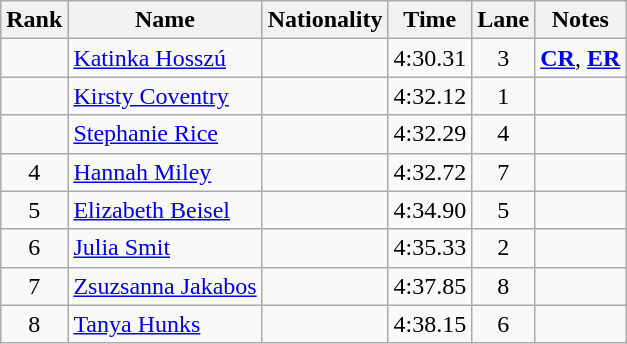<table class="wikitable sortable" style="text-align:center">
<tr>
<th>Rank</th>
<th>Name</th>
<th>Nationality</th>
<th>Time</th>
<th>Lane</th>
<th>Notes</th>
</tr>
<tr>
<td></td>
<td align=left><a href='#'>Katinka Hosszú</a></td>
<td align=left></td>
<td>4:30.31</td>
<td>3</td>
<td><strong><a href='#'>CR</a></strong>, <strong><a href='#'>ER</a></strong></td>
</tr>
<tr>
<td></td>
<td align=left><a href='#'>Kirsty Coventry</a></td>
<td align=left></td>
<td>4:32.12</td>
<td>1</td>
<td></td>
</tr>
<tr>
<td></td>
<td align=left><a href='#'>Stephanie Rice</a></td>
<td align=left></td>
<td>4:32.29</td>
<td>4</td>
<td></td>
</tr>
<tr>
<td>4</td>
<td align=left><a href='#'>Hannah Miley</a></td>
<td align=left></td>
<td>4:32.72</td>
<td>7</td>
<td></td>
</tr>
<tr>
<td>5</td>
<td align=left><a href='#'>Elizabeth Beisel</a></td>
<td align=left></td>
<td>4:34.90</td>
<td>5</td>
<td></td>
</tr>
<tr>
<td>6</td>
<td align=left><a href='#'>Julia Smit</a></td>
<td align=left></td>
<td>4:35.33</td>
<td>2</td>
<td></td>
</tr>
<tr>
<td>7</td>
<td align=left><a href='#'>Zsuzsanna Jakabos</a></td>
<td align=left></td>
<td>4:37.85</td>
<td>8</td>
<td></td>
</tr>
<tr>
<td>8</td>
<td align=left><a href='#'>Tanya Hunks</a></td>
<td align=left></td>
<td>4:38.15</td>
<td>6</td>
<td></td>
</tr>
</table>
